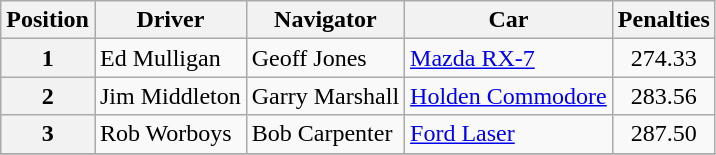<table class="wikitable" border="1">
<tr>
<th>Position</th>
<th>Driver</th>
<th>Navigator</th>
<th>Car</th>
<th>Penalties</th>
</tr>
<tr>
<th>1</th>
<td>Ed Mulligan</td>
<td>Geoff Jones</td>
<td><a href='#'>Mazda RX-7</a></td>
<td align="center">274.33</td>
</tr>
<tr>
<th>2</th>
<td>Jim Middleton</td>
<td>Garry Marshall</td>
<td><a href='#'>Holden Commodore</a></td>
<td align="center">283.56</td>
</tr>
<tr>
<th>3</th>
<td>Rob Worboys</td>
<td>Bob Carpenter</td>
<td><a href='#'>Ford Laser</a></td>
<td align="center">287.50</td>
</tr>
<tr>
</tr>
</table>
